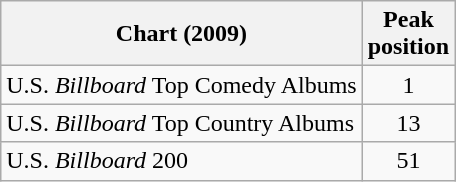<table class="wikitable">
<tr>
<th>Chart (2009)</th>
<th>Peak<br>position</th>
</tr>
<tr>
<td>U.S. <em>Billboard</em> Top Comedy Albums</td>
<td align="center">1</td>
</tr>
<tr>
<td>U.S. <em>Billboard</em> Top Country Albums</td>
<td align="center">13</td>
</tr>
<tr>
<td>U.S. <em>Billboard</em> 200</td>
<td align="center">51</td>
</tr>
</table>
